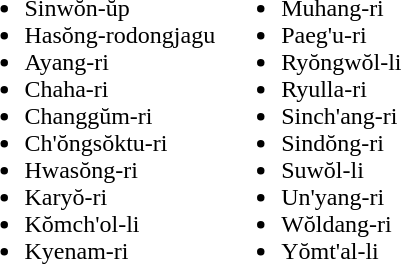<table>
<tr>
<td valign="top"><br><ul><li>Sinwŏn-ŭp</li><li>Hasŏng-rodongjagu</li><li>Ayang-ri</li><li>Chaha-ri</li><li>Changgŭm-ri</li><li>Ch'ŏngsŏktu-ri</li><li>Hwasŏng-ri</li><li>Karyŏ-ri</li><li>Kŏmch'ol-li</li><li>Kyenam-ri</li></ul></td>
<td valign="top"><br><ul><li>Muhang-ri</li><li>Paeg'u-ri</li><li>Ryŏngwŏl-li</li><li>Ryulla-ri</li><li>Sinch'ang-ri</li><li>Sindŏng-ri</li><li>Suwŏl-li</li><li>Un'yang-ri</li><li>Wŏldang-ri</li><li>Yŏmt'al-li</li></ul></td>
</tr>
</table>
